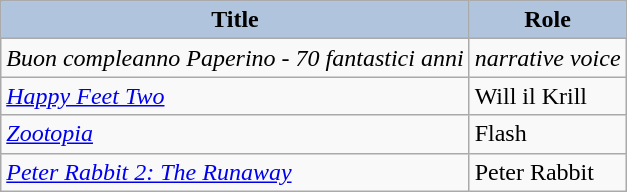<table class="wikitable">
<tr>
<th style="background:#B0C4DE;">Title</th>
<th style="background:#B0C4DE;">Role</th>
</tr>
<tr>
<td><em>Buon compleanno Paperino - 70 fantastici anni</em></td>
<td><em>narrative voice</em></td>
</tr>
<tr>
<td><em><a href='#'>Happy Feet Two</a></em></td>
<td>Will il Krill</td>
</tr>
<tr>
<td><em><a href='#'>Zootopia</a></em></td>
<td>Flash</td>
</tr>
<tr>
<td><em><a href='#'>Peter Rabbit 2: The Runaway</a></em></td>
<td>Peter Rabbit</td>
</tr>
</table>
